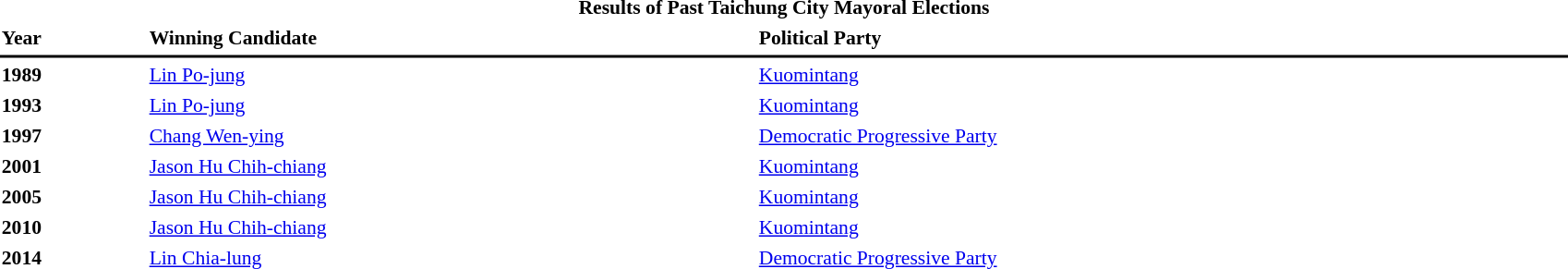<table id="toc" style="margin:1em auto; width: 90%; font-size: 90%;" cellspacing="3">
<tr>
<td colspan="3" align="center"><strong>Results of Past Taichung City Mayoral Elections</strong></td>
</tr>
<tr>
<td><strong>Year</strong></td>
<td><strong> Winning Candidate</strong></td>
<td><strong>Political Party</strong></td>
</tr>
<tr>
<th bgcolor="#000000" colspan="7"></th>
</tr>
<tr>
<td><strong>1989</strong></td>
<td><a href='#'>Lin Po-jung</a></td>
<td> <a href='#'>Kuomintang</a></td>
</tr>
<tr>
<td><strong>1993</strong></td>
<td><a href='#'>Lin Po-jung</a></td>
<td> <a href='#'>Kuomintang</a></td>
</tr>
<tr>
<td><strong>1997</strong></td>
<td><a href='#'>Chang Wen-ying</a></td>
<td> <a href='#'>Democratic Progressive Party</a></td>
</tr>
<tr>
<td><strong>2001</strong></td>
<td><a href='#'>Jason Hu Chih-chiang</a></td>
<td> <a href='#'>Kuomintang</a></td>
</tr>
<tr>
<td><strong>2005</strong></td>
<td><a href='#'>Jason Hu Chih-chiang</a></td>
<td> <a href='#'>Kuomintang</a></td>
</tr>
<tr>
<td><strong>2010</strong></td>
<td><a href='#'>Jason Hu Chih-chiang</a></td>
<td> <a href='#'>Kuomintang</a></td>
</tr>
<tr>
<td><strong>2014</strong></td>
<td><a href='#'>Lin Chia-lung</a></td>
<td> <a href='#'>Democratic Progressive Party</a></td>
</tr>
</table>
